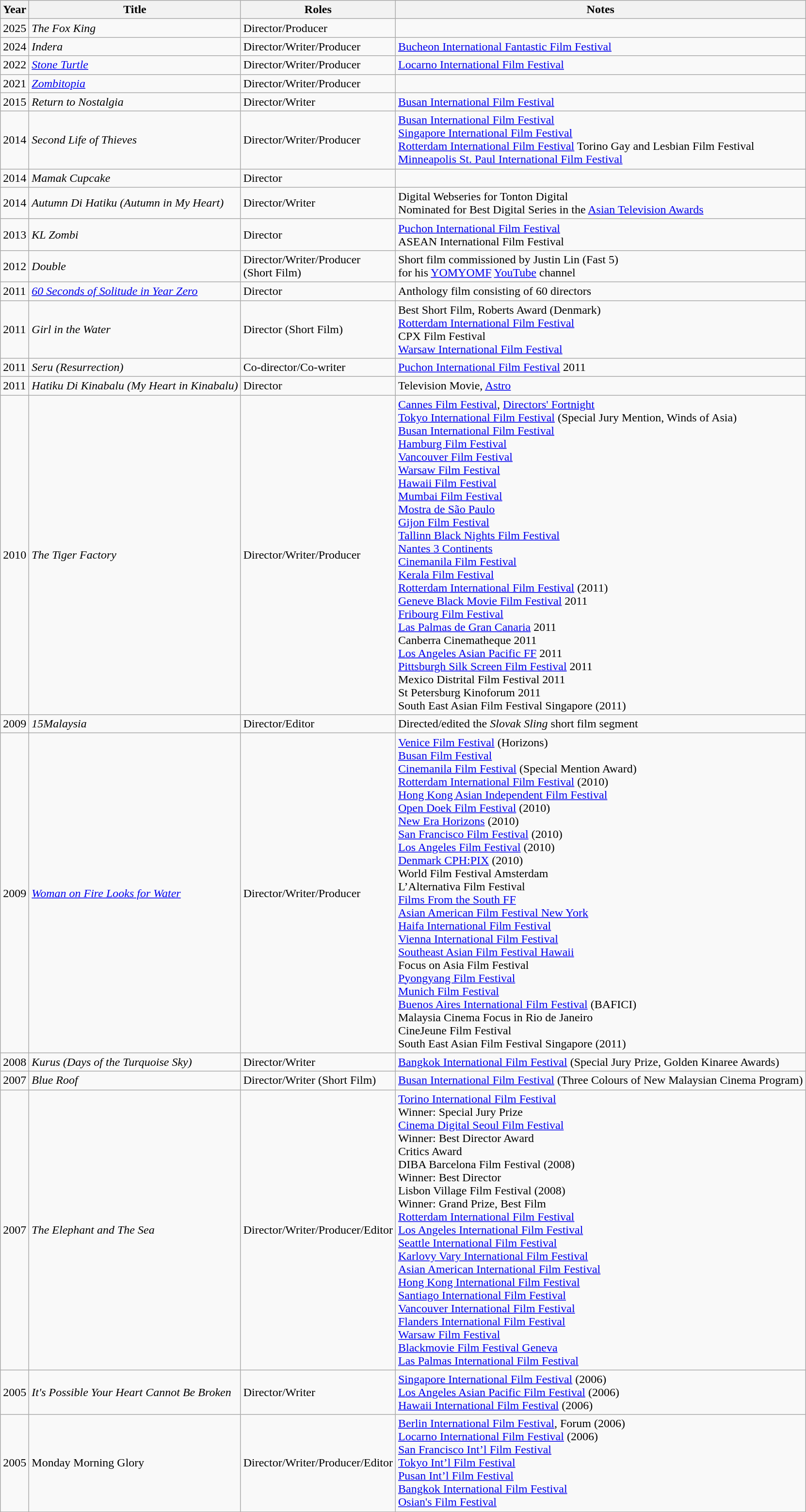<table class="wikitable">
<tr>
<th>Year</th>
<th>Title</th>
<th>Roles</th>
<th>Notes</th>
</tr>
<tr>
<td>2025</td>
<td><em>The Fox King</em></td>
<td>Director/Producer</td>
<td></td>
</tr>
<tr>
<td>2024</td>
<td><em>Indera</em></td>
<td>Director/Writer/Producer</td>
<td><a href='#'>Bucheon International Fantastic Film Festival</a></td>
</tr>
<tr>
<td>2022</td>
<td><em><a href='#'>Stone Turtle</a></em></td>
<td>Director/Writer/Producer</td>
<td><a href='#'>Locarno International Film Festival</a></td>
</tr>
<tr>
<td>2021</td>
<td><em><a href='#'>Zombitopia</a></em></td>
<td>Director/Writer/Producer</td>
<td></td>
</tr>
<tr>
<td>2015</td>
<td><em>Return to Nostalgia</em></td>
<td>Director/Writer</td>
<td><a href='#'>Busan International Film Festival</a></td>
</tr>
<tr>
<td>2014</td>
<td><em>Second Life of Thieves</em></td>
<td>Director/Writer/Producer</td>
<td><a href='#'>Busan International Film Festival</a><br><a href='#'>Singapore International Film Festival</a><br><a href='#'>Rotterdam International Film Festival</a>
Torino Gay and Lesbian Film Festival<br><a href='#'>Minneapolis St. Paul International Film Festival</a></td>
</tr>
<tr>
<td>2014</td>
<td><em>Mamak Cupcake</em></td>
<td>Director</td>
<td></td>
</tr>
<tr>
<td>2014</td>
<td><em>Autumn Di Hatiku (Autumn in My Heart)</em></td>
<td>Director/Writer</td>
<td>Digital Webseries for Tonton Digital<br>Nominated for Best Digital Series in the <a href='#'>Asian Television Awards</a></td>
</tr>
<tr>
<td>2013</td>
<td><em>KL Zombi</em></td>
<td>Director</td>
<td><a href='#'>Puchon International Film Festival</a><br>ASEAN International Film Festival</td>
</tr>
<tr>
<td>2012</td>
<td><em>Double</em></td>
<td>Director/Writer/Producer<br>(Short Film)</td>
<td>Short film commissioned by Justin Lin (Fast 5)<br>for his <a href='#'>YOMYOMF</a> <a href='#'>YouTube</a> channel</td>
</tr>
<tr>
<td>2011</td>
<td><em><a href='#'>60 Seconds of Solitude in Year Zero</a></em></td>
<td>Director</td>
<td>Anthology film consisting of 60 directors</td>
</tr>
<tr>
<td>2011</td>
<td><em>Girl in the Water</em></td>
<td>Director (Short Film)</td>
<td>Best Short Film, Roberts Award (Denmark)<br><a href='#'>Rotterdam International Film Festival</a><br>CPX Film Festival<br><a href='#'>Warsaw International Film Festival</a></td>
</tr>
<tr>
<td>2011</td>
<td><em>Seru (Resurrection)</em></td>
<td>Co-director/Co-writer</td>
<td><a href='#'>Puchon International Film Festival</a> 2011</td>
</tr>
<tr>
<td>2011</td>
<td><em>Hatiku Di Kinabalu (My Heart in Kinabalu)</em></td>
<td>Director</td>
<td>Television Movie, <a href='#'>Astro</a></td>
</tr>
<tr>
<td>2010</td>
<td><em>The Tiger Factory</em></td>
<td>Director/Writer/Producer</td>
<td><a href='#'>Cannes Film Festival</a>, <a href='#'>Directors' Fortnight</a><br><a href='#'>Tokyo International Film Festival</a> (Special Jury Mention, Winds of Asia)<br><a href='#'>Busan International Film Festival</a><br><a href='#'>Hamburg Film Festival</a><br><a href='#'>Vancouver Film Festival</a><br><a href='#'>Warsaw Film Festival</a><br><a href='#'>Hawaii Film Festival</a><br><a href='#'>Mumbai Film Festival</a><br><a href='#'>Mostra de São Paulo</a><br><a href='#'>Gijon Film Festival</a><br><a href='#'>Tallinn Black Nights Film Festival</a><br><a href='#'>Nantes 3 Continents</a><br><a href='#'>Cinemanila Film Festival</a><br><a href='#'>Kerala Film Festival</a><br><a href='#'>Rotterdam International Film Festival</a> (2011)<br><a href='#'>Geneve Black Movie Film Festival</a> 2011<br><a href='#'>Fribourg Film Festival</a><br><a href='#'>Las Palmas de Gran Canaria</a> 2011<br>Canberra Cinematheque 2011<br><a href='#'>Los Angeles Asian Pacific FF</a> 2011<br><a href='#'>Pittsburgh Silk Screen Film Festival</a> 2011<br>Mexico Distrital Film Festival 2011<br>St Petersburg Kinoforum 2011<br>South East Asian Film Festival Singapore (2011)</td>
</tr>
<tr>
<td>2009</td>
<td><em>15Malaysia</em></td>
<td>Director/Editor</td>
<td>Directed/edited the <em>Slovak Sling</em> short film segment</td>
</tr>
<tr>
<td>2009</td>
<td><em><a href='#'>Woman on Fire Looks for Water</a></em></td>
<td>Director/Writer/Producer</td>
<td><a href='#'>Venice Film Festival</a> (Horizons)<br><a href='#'>Busan Film Festival</a><br><a href='#'>Cinemanila Film Festival</a> (Special Mention Award)<br><a href='#'>Rotterdam International Film Festival</a> (2010)<br><a href='#'>Hong Kong Asian Independent Film Festival</a><br><a href='#'>Open Doek Film Festival</a> (2010)<br><a href='#'>New Era Horizons</a> (2010)<br><a href='#'>San Francisco Film Festival</a> (2010)<br><a href='#'>Los Angeles Film Festival</a> (2010)<br><a href='#'>Denmark CPH:PIX</a> (2010)<br>World Film Festival Amsterdam<br>L’Alternativa Film Festival<br><a href='#'>Films From the South FF</a><br><a href='#'>Asian American Film Festival New York</a><br><a href='#'>Haifa International Film Festival</a><br><a href='#'>Vienna International Film Festival</a><br><a href='#'>Southeast Asian Film Festival Hawaii</a><br>Focus on Asia Film Festival<br><a href='#'>Pyongyang Film Festival</a><br><a href='#'>Munich Film Festival</a><br><a href='#'>Buenos Aires International Film Festival</a> (BAFICI)<br>Malaysia Cinema Focus in Rio de Janeiro<br>CineJeune Film Festival<br>South East Asian Film Festival Singapore (2011)</td>
</tr>
<tr>
<td>2008</td>
<td><em>Kurus (Days of the Turquoise Sky)</em></td>
<td>Director/Writer</td>
<td><a href='#'>Bangkok International Film Festival</a> (Special Jury Prize, Golden Kinaree Awards)</td>
</tr>
<tr>
<td>2007</td>
<td><em>Blue Roof</em></td>
<td>Director/Writer (Short Film)</td>
<td><a href='#'>Busan International Film Festival</a> (Three Colours of New Malaysian Cinema Program)</td>
</tr>
<tr>
<td>2007</td>
<td><em>The Elephant and The Sea</em></td>
<td>Director/Writer/Producer/Editor</td>
<td><a href='#'>Torino International Film Festival</a><br>Winner: Special Jury Prize<br><a href='#'>Cinema Digital Seoul Film Festival</a><br>Winner: Best Director Award<br>Critics Award<br>DIBA Barcelona Film Festival (2008)<br>Winner: Best Director<br>Lisbon Village Film Festival (2008)<br>Winner: Grand Prize, Best Film<br><a href='#'>Rotterdam International Film Festival</a><br><a href='#'>Los Angeles International Film Festival</a><br><a href='#'>Seattle International Film Festival</a><br><a href='#'>Karlovy Vary International Film Festival</a><br><a href='#'>Asian American International Film Festival</a><br><a href='#'>Hong Kong International Film Festival</a><br><a href='#'>Santiago International Film Festival</a><br><a href='#'>Vancouver International Film Festival</a><br><a href='#'>Flanders International Film Festival</a><br><a href='#'>Warsaw Film Festival</a><br><a href='#'>Blackmovie Film Festival Geneva</a><br><a href='#'>Las Palmas International Film Festival</a></td>
</tr>
<tr>
<td>2005</td>
<td><em>It's Possible Your Heart Cannot Be Broken</em></td>
<td>Director/Writer</td>
<td><a href='#'>Singapore International Film Festival</a> (2006)<br><a href='#'>Los Angeles Asian Pacific Film Festival</a> (2006)<br><a href='#'>Hawaii International Film Festival</a> (2006)</td>
</tr>
<tr>
<td>2005</td>
<td>Monday Morning Glory</td>
<td>Director/Writer/Producer/Editor</td>
<td><a href='#'>Berlin International Film Festival</a>, Forum (2006)<br><a href='#'>Locarno International Film Festival</a> (2006)<br><a href='#'>San Francisco Int’l Film Festival</a><br><a href='#'>Tokyo Int’l Film Festival</a><br><a href='#'>Pusan Int’l Film Festival</a><br><a href='#'>Bangkok International Film Festival</a><br><a href='#'>Osian's Film Festival</a></td>
</tr>
</table>
